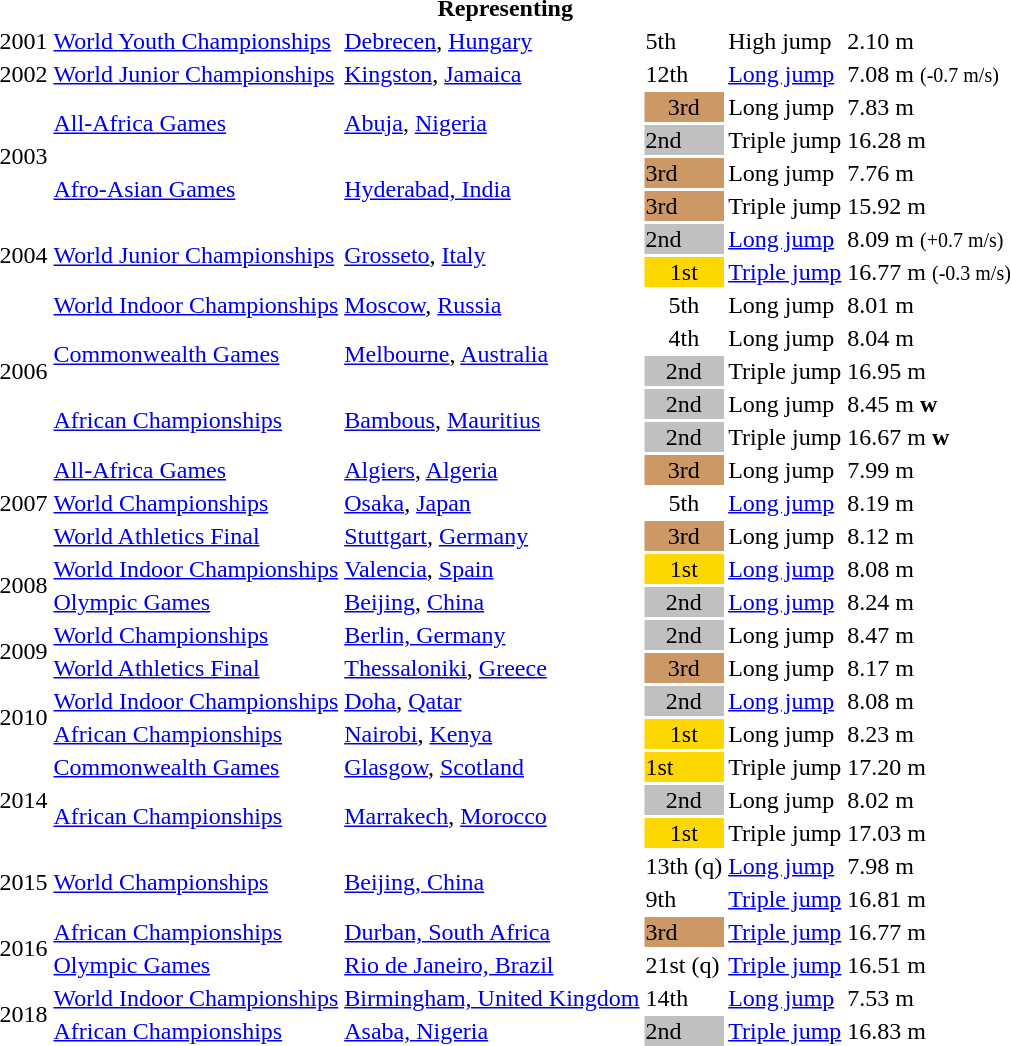<table>
<tr>
<th colspan="6">Representing </th>
</tr>
<tr>
<td>2001</td>
<td><a href='#'>World Youth Championships</a></td>
<td><a href='#'>Debrecen</a>, <a href='#'>Hungary</a></td>
<td>5th</td>
<td>High jump</td>
<td>2.10 m</td>
</tr>
<tr>
<td>2002</td>
<td><a href='#'>World Junior Championships</a></td>
<td><a href='#'>Kingston</a>, <a href='#'>Jamaica</a></td>
<td>12th</td>
<td><a href='#'>Long jump</a></td>
<td>7.08 m  <small>(-0.7 m/s)</small></td>
</tr>
<tr>
<td rowspan=4>2003</td>
<td rowspan=2><a href='#'>All-Africa Games</a></td>
<td rowspan=2><a href='#'>Abuja</a>, <a href='#'>Nigeria</a></td>
<td bgcolor="cc9966" align="center">3rd</td>
<td>Long jump</td>
<td>7.83 m</td>
</tr>
<tr>
<td bgcolor="silver">2nd</td>
<td>Triple jump</td>
<td>16.28 m</td>
</tr>
<tr>
<td rowspan=2><a href='#'>Afro-Asian Games</a></td>
<td rowspan=2><a href='#'>Hyderabad, India</a></td>
<td bgcolor="cc9966">3rd</td>
<td>Long jump</td>
<td>7.76 m</td>
</tr>
<tr>
<td bgcolor="cc9966">3rd</td>
<td>Triple jump</td>
<td>15.92 m</td>
</tr>
<tr>
<td rowspan=2>2004</td>
<td rowspan=2><a href='#'>World Junior Championships</a></td>
<td rowspan=2><a href='#'>Grosseto</a>, <a href='#'>Italy</a></td>
<td bgcolor="silver">2nd</td>
<td><a href='#'>Long jump</a></td>
<td>8.09 m  <small>(+0.7 m/s)</small></td>
</tr>
<tr>
<td bgcolor="gold" align="center">1st</td>
<td><a href='#'>Triple jump</a></td>
<td>16.77 m  <small>(-0.3 m/s)</small></td>
</tr>
<tr>
<td rowspan=5>2006</td>
<td><a href='#'>World Indoor Championships</a></td>
<td><a href='#'>Moscow</a>, <a href='#'>Russia</a></td>
<td align="center">5th</td>
<td>Long jump</td>
<td>8.01 m</td>
</tr>
<tr>
<td rowspan=2><a href='#'>Commonwealth Games</a></td>
<td rowspan=2><a href='#'>Melbourne</a>, <a href='#'>Australia</a></td>
<td align="center">4th</td>
<td>Long jump</td>
<td>8.04 m</td>
</tr>
<tr>
<td bgcolor="silver" align="center">2nd</td>
<td>Triple jump</td>
<td>16.95 m</td>
</tr>
<tr>
<td rowspan=2><a href='#'>African Championships</a></td>
<td rowspan=2><a href='#'>Bambous</a>, <a href='#'>Mauritius</a></td>
<td bgcolor="silver" align="center">2nd</td>
<td>Long jump</td>
<td>8.45 m <strong>w</strong></td>
</tr>
<tr>
<td bgcolor="silver" align="center">2nd</td>
<td>Triple jump</td>
<td>16.67 m <strong>w</strong></td>
</tr>
<tr>
<td rowspan=3>2007</td>
<td><a href='#'>All-Africa Games</a></td>
<td><a href='#'>Algiers</a>, <a href='#'>Algeria</a></td>
<td bgcolor="cc9966" align="center">3rd</td>
<td>Long jump</td>
<td>7.99 m</td>
</tr>
<tr>
<td><a href='#'>World Championships</a></td>
<td><a href='#'>Osaka</a>, <a href='#'>Japan</a></td>
<td align="center">5th</td>
<td><a href='#'>Long jump</a></td>
<td>8.19 m</td>
</tr>
<tr>
<td><a href='#'>World Athletics Final</a></td>
<td><a href='#'>Stuttgart</a>, <a href='#'>Germany</a></td>
<td bgcolor="cc9966" align="center">3rd</td>
<td>Long jump</td>
<td>8.12 m</td>
</tr>
<tr>
<td rowspan=2>2008</td>
<td><a href='#'>World Indoor Championships</a></td>
<td><a href='#'>Valencia</a>, <a href='#'>Spain</a></td>
<td bgcolor="gold" align="center">1st</td>
<td><a href='#'>Long jump</a></td>
<td>8.08 m</td>
</tr>
<tr>
<td><a href='#'>Olympic Games</a></td>
<td><a href='#'>Beijing</a>, <a href='#'>China</a></td>
<td bgcolor="silver" align="center">2nd</td>
<td><a href='#'>Long jump</a></td>
<td>8.24 m</td>
</tr>
<tr>
<td rowspan=2>2009</td>
<td><a href='#'>World Championships</a></td>
<td><a href='#'>Berlin, Germany</a></td>
<td bgcolor="silver" align="center">2nd</td>
<td>Long jump</td>
<td>8.47 m</td>
</tr>
<tr>
<td><a href='#'>World Athletics Final</a></td>
<td><a href='#'>Thessaloniki</a>, <a href='#'>Greece</a></td>
<td bgcolor="cc9966" align="center">3rd</td>
<td>Long jump</td>
<td>8.17 m</td>
</tr>
<tr>
<td rowspan=2>2010</td>
<td><a href='#'>World Indoor Championships</a></td>
<td><a href='#'>Doha</a>, <a href='#'>Qatar</a></td>
<td bgcolor="silver" align="center">2nd</td>
<td><a href='#'>Long jump</a></td>
<td>8.08 m</td>
</tr>
<tr>
<td><a href='#'>African Championships</a></td>
<td><a href='#'>Nairobi</a>, <a href='#'>Kenya</a></td>
<td bgcolor="gold" align="center">1st</td>
<td>Long jump</td>
<td>8.23 m</td>
</tr>
<tr>
<td rowspan=3>2014</td>
<td><a href='#'>Commonwealth Games</a></td>
<td><a href='#'>Glasgow</a>, <a href='#'>Scotland</a></td>
<td bgcolor="gold" align="centre">1st</td>
<td>Triple jump</td>
<td>17.20 m</td>
</tr>
<tr>
<td rowspan=2><a href='#'>African Championships</a></td>
<td rowspan=2><a href='#'>Marrakech</a>, <a href='#'>Morocco</a></td>
<td bgcolor="silver" align="center">2nd</td>
<td>Long jump</td>
<td>8.02 m</td>
</tr>
<tr>
<td bgcolor="gold" align="center">1st</td>
<td>Triple jump</td>
<td>17.03 m</td>
</tr>
<tr>
<td rowspan=2>2015</td>
<td rowspan=2><a href='#'>World Championships</a></td>
<td rowspan=2><a href='#'>Beijing, China</a></td>
<td>13th (q)</td>
<td><a href='#'>Long jump</a></td>
<td>7.98 m</td>
</tr>
<tr>
<td>9th</td>
<td><a href='#'>Triple jump</a></td>
<td>16.81 m</td>
</tr>
<tr>
<td rowspan=2>2016</td>
<td><a href='#'>African Championships</a></td>
<td><a href='#'>Durban, South Africa</a></td>
<td bgcolor=cc9966>3rd</td>
<td><a href='#'>Triple jump</a></td>
<td>16.77 m</td>
</tr>
<tr>
<td><a href='#'>Olympic Games</a></td>
<td><a href='#'>Rio de Janeiro, Brazil</a></td>
<td>21st (q)</td>
<td><a href='#'>Triple jump</a></td>
<td>16.51 m</td>
</tr>
<tr>
<td rowspan=2>2018</td>
<td><a href='#'>World Indoor Championships</a></td>
<td><a href='#'>Birmingham, United Kingdom</a></td>
<td>14th</td>
<td><a href='#'>Long jump</a></td>
<td>7.53 m</td>
</tr>
<tr>
<td><a href='#'>African Championships</a></td>
<td><a href='#'>Asaba, Nigeria</a></td>
<td bgcolor=silver>2nd</td>
<td><a href='#'>Triple jump</a></td>
<td>16.83 m</td>
</tr>
</table>
